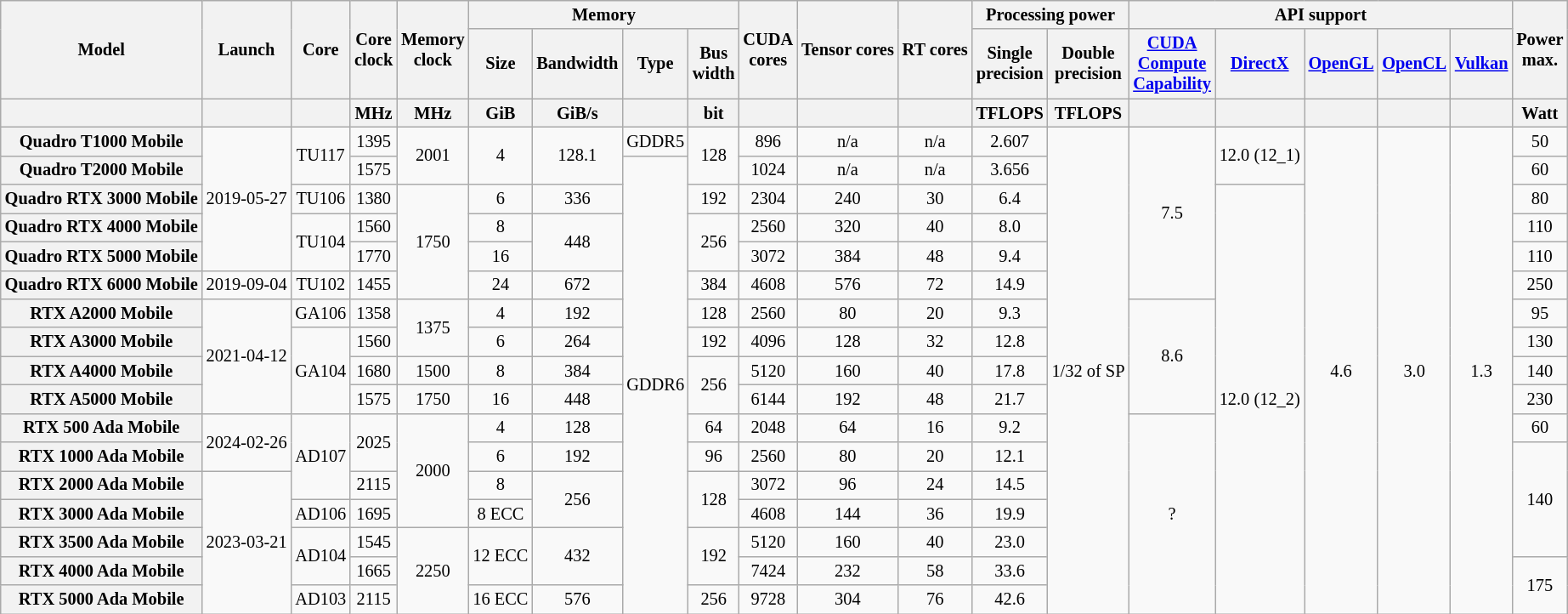<table class="wikitable sortable" style="font-size:85%; text-align:center;">
<tr>
<th rowspan="2">Model</th>
<th rowspan="2">Launch</th>
<th rowspan="2">Core</th>
<th rowspan="2">Core<br>clock</th>
<th rowspan="2">Memory<br>clock</th>
<th colspan="4">Memory</th>
<th rowspan="2">CUDA<br>cores</th>
<th rowspan="2">Tensor cores</th>
<th rowspan="2">RT cores</th>
<th colspan="2">Processing power</th>
<th colspan="5">API support</th>
<th rowspan="2">Power<br>max.</th>
</tr>
<tr>
<th>Size</th>
<th>Bandwidth</th>
<th>Type</th>
<th>Bus<br>width</th>
<th>Single<br>precision</th>
<th>Double<br>precision</th>
<th><a href='#'>CUDA<br>Compute<br>Capability</a></th>
<th><a href='#'>DirectX</a></th>
<th><a href='#'>OpenGL</a></th>
<th><a href='#'>OpenCL</a></th>
<th><a href='#'>Vulkan</a></th>
</tr>
<tr>
<th></th>
<th></th>
<th></th>
<th>MHz</th>
<th>MHz</th>
<th>GiB</th>
<th>GiB/s</th>
<th></th>
<th>bit</th>
<th></th>
<th></th>
<th></th>
<th>TFLOPS</th>
<th>TFLOPS</th>
<th></th>
<th></th>
<th></th>
<th></th>
<th></th>
<th>Watt</th>
</tr>
<tr>
<th>Quadro T1000 Mobile</th>
<td rowspan="5">2019-05-27</td>
<td rowspan="2">TU117</td>
<td>1395</td>
<td rowspan="2">2001</td>
<td rowspan="2">4</td>
<td rowspan="2">128.1</td>
<td>GDDR5</td>
<td rowspan="2">128</td>
<td>896</td>
<td>n/a</td>
<td>n/a</td>
<td>2.607</td>
<td rowspan="17">1/32 of SP</td>
<td rowspan="6">7.5</td>
<td rowspan="2">12.0 (12_1)</td>
<td rowspan="17">4.6</td>
<td rowspan="17">3.0</td>
<td rowspan="17">1.3</td>
<td>50</td>
</tr>
<tr>
<th>Quadro T2000 Mobile</th>
<td>1575</td>
<td rowspan="16">GDDR6</td>
<td>1024</td>
<td>n/a</td>
<td>n/a</td>
<td>3.656</td>
<td>60</td>
</tr>
<tr>
<th>Quadro RTX 3000 Mobile</th>
<td>TU106</td>
<td>1380</td>
<td rowspan="4">1750</td>
<td>6</td>
<td>336</td>
<td>192</td>
<td>2304</td>
<td>240</td>
<td>30</td>
<td>6.4</td>
<td rowspan="15">12.0 (12_2)</td>
<td>80</td>
</tr>
<tr>
<th>Quadro RTX 4000 Mobile</th>
<td rowspan="2">TU104</td>
<td>1560</td>
<td>8</td>
<td rowspan="2">448</td>
<td rowspan="2">256</td>
<td>2560</td>
<td>320</td>
<td>40</td>
<td>8.0</td>
<td>110</td>
</tr>
<tr>
<th>Quadro RTX 5000 Mobile</th>
<td>1770</td>
<td>16</td>
<td>3072</td>
<td>384</td>
<td>48</td>
<td>9.4</td>
<td>110</td>
</tr>
<tr>
<th>Quadro RTX 6000 Mobile</th>
<td>2019-09-04</td>
<td>TU102</td>
<td>1455</td>
<td>24</td>
<td>672</td>
<td>384</td>
<td>4608</td>
<td>576</td>
<td>72</td>
<td>14.9</td>
<td>250</td>
</tr>
<tr>
<th>RTX A2000 Mobile</th>
<td rowspan="4">2021-04-12</td>
<td>GA106</td>
<td>1358</td>
<td rowspan="2">1375</td>
<td>4</td>
<td>192</td>
<td>128</td>
<td>2560</td>
<td>80</td>
<td>20</td>
<td>9.3</td>
<td rowspan="4">8.6</td>
<td>95</td>
</tr>
<tr>
<th>RTX A3000 Mobile</th>
<td rowspan="3">GA104</td>
<td>1560</td>
<td>6</td>
<td>264</td>
<td>192</td>
<td>4096</td>
<td>128</td>
<td>32</td>
<td>12.8</td>
<td>130</td>
</tr>
<tr>
<th>RTX A4000 Mobile</th>
<td>1680</td>
<td>1500</td>
<td>8</td>
<td>384</td>
<td rowspan="2">256</td>
<td>5120</td>
<td>160</td>
<td>40</td>
<td>17.8</td>
<td>140</td>
</tr>
<tr>
<th>RTX A5000 Mobile</th>
<td>1575</td>
<td>1750</td>
<td>16</td>
<td>448</td>
<td>6144</td>
<td>192</td>
<td>48</td>
<td>21.7</td>
<td>230</td>
</tr>
<tr>
<th>RTX 500 Ada Mobile</th>
<td rowspan="2">2024-02-26</td>
<td rowspan="3">AD107</td>
<td rowspan="2">2025</td>
<td rowspan="4">2000</td>
<td>4</td>
<td>128</td>
<td>64</td>
<td>2048</td>
<td>64</td>
<td>16</td>
<td>9.2</td>
<td rowspan="7">?</td>
<td>60</td>
</tr>
<tr>
<th>RTX 1000 Ada Mobile</th>
<td>6</td>
<td>192</td>
<td>96</td>
<td>2560</td>
<td>80</td>
<td>20</td>
<td>12.1</td>
<td rowspan="4">140</td>
</tr>
<tr>
<th>RTX 2000 Ada Mobile</th>
<td rowspan="5">2023-03-21</td>
<td>2115</td>
<td>8</td>
<td rowspan="2">256</td>
<td rowspan="2">128</td>
<td>3072</td>
<td>96</td>
<td>24</td>
<td>14.5</td>
</tr>
<tr>
<th>RTX 3000 Ada Mobile</th>
<td>AD106</td>
<td>1695</td>
<td>8  ECC</td>
<td>4608</td>
<td>144</td>
<td>36</td>
<td>19.9</td>
</tr>
<tr>
<th>RTX 3500 Ada Mobile</th>
<td rowspan="2">AD104</td>
<td>1545</td>
<td rowspan="3">2250</td>
<td rowspan="2">12 ECC</td>
<td rowspan="2">432</td>
<td rowspan="2">192</td>
<td>5120</td>
<td>160</td>
<td>40</td>
<td>23.0</td>
</tr>
<tr>
<th>RTX 4000 Ada Mobile</th>
<td>1665</td>
<td>7424</td>
<td>232</td>
<td>58</td>
<td>33.6</td>
<td rowspan="2">175</td>
</tr>
<tr>
<th>RTX 5000 Ada Mobile</th>
<td>AD103</td>
<td>2115</td>
<td>16 ECC</td>
<td>576</td>
<td>256</td>
<td>9728</td>
<td>304</td>
<td>76</td>
<td>42.6</td>
</tr>
</table>
